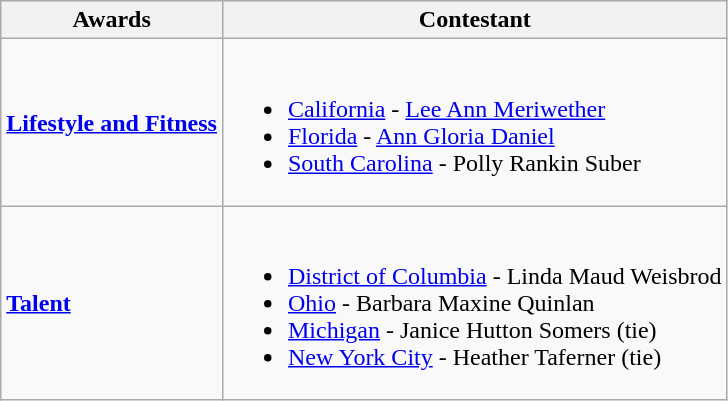<table class="wikitable">
<tr>
<th>Awards</th>
<th>Contestant</th>
</tr>
<tr>
<td><strong><a href='#'>Lifestyle and Fitness</a></strong></td>
<td><br><ul><li> <a href='#'>California</a> - <a href='#'>Lee Ann Meriwether</a></li><li> <a href='#'>Florida</a> - <a href='#'>Ann Gloria Daniel</a></li><li> <a href='#'>South Carolina</a> - Polly Rankin Suber</li></ul></td>
</tr>
<tr>
<td><strong><a href='#'>Talent</a></strong></td>
<td><br><ul><li> <a href='#'>District of Columbia</a> - Linda Maud Weisbrod</li><li> <a href='#'>Ohio</a> - Barbara Maxine Quinlan</li><li> <a href='#'>Michigan</a> - Janice Hutton Somers (tie)</li><li> <a href='#'>New York City</a> - Heather Taferner (tie)</li></ul></td>
</tr>
</table>
